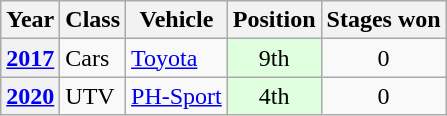<table class="wikitable">
<tr>
<th>Year</th>
<th>Class</th>
<th>Vehicle</th>
<th>Position</th>
<th>Stages won</th>
</tr>
<tr>
<th><a href='#'>2017</a></th>
<td rowspan=1>Cars</td>
<td rowspan=1> <a href='#'>Toyota</a></td>
<td align="center" style="background:#DFFFDF;">9th</td>
<td align="center">0</td>
</tr>
<tr>
<th><a href='#'>2020</a></th>
<td rowspan=1>UTV</td>
<td rowspan=1> <a href='#'>PH-Sport</a></td>
<td align="center" style="background:#DFFFDF;">4th</td>
<td align="center">0</td>
</tr>
</table>
